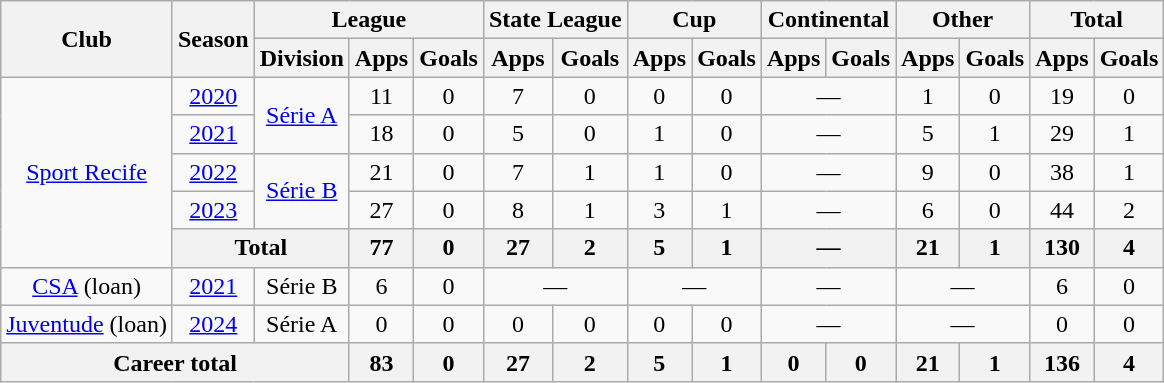<table class="wikitable" style="text-align: center;">
<tr>
<th rowspan="2">Club</th>
<th rowspan="2">Season</th>
<th colspan="3">League</th>
<th colspan="2">State League</th>
<th colspan="2">Cup</th>
<th colspan="2">Continental</th>
<th colspan="2">Other</th>
<th colspan="2">Total</th>
</tr>
<tr>
<th>Division</th>
<th>Apps</th>
<th>Goals</th>
<th>Apps</th>
<th>Goals</th>
<th>Apps</th>
<th>Goals</th>
<th>Apps</th>
<th>Goals</th>
<th>Apps</th>
<th>Goals</th>
<th>Apps</th>
<th>Goals</th>
</tr>
<tr>
<td rowspan="5" valign="center"><a href='#'>Sport Recife</a></td>
<td><a href='#'>2020</a></td>
<td rowspan="2"><a href='#'>Série A</a></td>
<td>11</td>
<td>0</td>
<td>7</td>
<td>0</td>
<td>0</td>
<td>0</td>
<td colspan="2">—</td>
<td>1</td>
<td>0</td>
<td>19</td>
<td>0</td>
</tr>
<tr>
<td><a href='#'>2021</a></td>
<td>18</td>
<td>0</td>
<td>5</td>
<td>0</td>
<td>1</td>
<td>0</td>
<td colspan="2">—</td>
<td>5</td>
<td>1</td>
<td>29</td>
<td>1</td>
</tr>
<tr>
<td><a href='#'>2022</a></td>
<td rowspan="2"><a href='#'>Série B</a></td>
<td>21</td>
<td>0</td>
<td>7</td>
<td>1</td>
<td>1</td>
<td>0</td>
<td colspan="2">—</td>
<td>9</td>
<td>0</td>
<td>38</td>
<td>1</td>
</tr>
<tr>
<td><a href='#'>2023</a></td>
<td>27</td>
<td>0</td>
<td>8</td>
<td>1</td>
<td>3</td>
<td>1</td>
<td colspan="2">—</td>
<td>6</td>
<td>0</td>
<td>44</td>
<td>2</td>
</tr>
<tr>
<th colspan="2">Total</th>
<th>77</th>
<th>0</th>
<th>27</th>
<th>2</th>
<th>5</th>
<th>1</th>
<th colspan="2">—</th>
<th>21</th>
<th>1</th>
<th>130</th>
<th>4</th>
</tr>
<tr>
<td><a href='#'>CSA</a> (loan)</td>
<td><a href='#'>2021</a></td>
<td>Série B</td>
<td>6</td>
<td>0</td>
<td colspan="2">—</td>
<td colspan="2">—</td>
<td colspan="2">—</td>
<td colspan="2">—</td>
<td>6</td>
<td>0</td>
</tr>
<tr>
<td><a href='#'>Juventude</a> (loan)</td>
<td><a href='#'>2024</a></td>
<td>Série A</td>
<td>0</td>
<td>0</td>
<td>0</td>
<td>0</td>
<td>0</td>
<td>0</td>
<td colspan="2">—</td>
<td colspan="2">—</td>
<td>0</td>
<td>0</td>
</tr>
<tr>
<th colspan="3"><strong>Career total</strong></th>
<th>83</th>
<th>0</th>
<th>27</th>
<th>2</th>
<th>5</th>
<th>1</th>
<th>0</th>
<th>0</th>
<th>21</th>
<th>1</th>
<th>136</th>
<th>4</th>
</tr>
</table>
